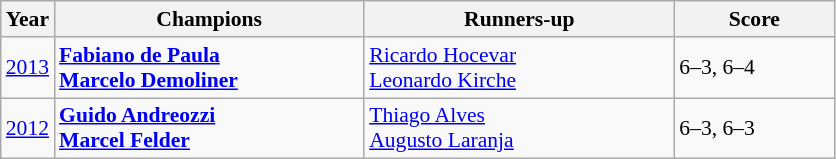<table class="wikitable" style="font-size:90%">
<tr>
<th>Year</th>
<th width="200">Champions</th>
<th width="200">Runners-up</th>
<th width="100">Score</th>
</tr>
<tr>
<td><a href='#'>2013</a></td>
<td> <strong><a href='#'>Fabiano de Paula</a></strong> <br>  <strong><a href='#'>Marcelo Demoliner</a></strong></td>
<td> <a href='#'>Ricardo Hocevar</a> <br>  <a href='#'>Leonardo Kirche</a></td>
<td>6–3, 6–4</td>
</tr>
<tr>
<td><a href='#'>2012</a></td>
<td> <strong><a href='#'>Guido Andreozzi</a></strong> <br>  <strong><a href='#'>Marcel Felder</a></strong></td>
<td> <a href='#'>Thiago Alves</a> <br>  <a href='#'>Augusto Laranja</a></td>
<td>6–3, 6–3</td>
</tr>
</table>
